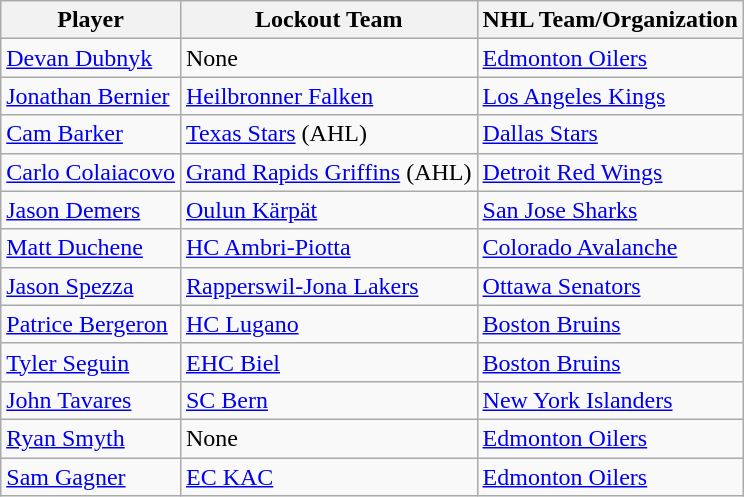<table class="wikitable">
<tr>
<th>Player</th>
<th>Lockout Team</th>
<th>NHL Team/Organization</th>
</tr>
<tr>
<td><a href='#'>Devan Dubnyk</a></td>
<td>None</td>
<td><a href='#'>Edmonton Oilers</a></td>
</tr>
<tr>
<td><a href='#'>Jonathan Bernier</a></td>
<td> <a href='#'>Heilbronner Falken</a></td>
<td><a href='#'>Los Angeles Kings</a></td>
</tr>
<tr>
<td><a href='#'>Cam Barker</a></td>
<td> <a href='#'>Texas Stars</a> (AHL)</td>
<td><a href='#'>Dallas Stars</a></td>
</tr>
<tr>
<td><a href='#'>Carlo Colaiacovo</a></td>
<td> <a href='#'>Grand Rapids Griffins</a> (AHL)</td>
<td><a href='#'>Detroit Red Wings</a></td>
</tr>
<tr>
<td><a href='#'>Jason Demers</a></td>
<td> <a href='#'>Oulun Kärpät</a></td>
<td><a href='#'>San Jose Sharks</a></td>
</tr>
<tr>
<td><a href='#'>Matt Duchene</a></td>
<td> <a href='#'>HC Ambri-Piotta</a></td>
<td><a href='#'>Colorado Avalanche</a></td>
</tr>
<tr>
<td><a href='#'>Jason Spezza</a></td>
<td> <a href='#'>Rapperswil-Jona Lakers</a></td>
<td><a href='#'>Ottawa Senators</a></td>
</tr>
<tr>
<td><a href='#'>Patrice Bergeron</a></td>
<td> <a href='#'>HC Lugano</a></td>
<td><a href='#'>Boston Bruins</a></td>
</tr>
<tr>
<td><a href='#'>Tyler Seguin</a></td>
<td> <a href='#'>EHC Biel</a></td>
<td><a href='#'>Boston Bruins</a></td>
</tr>
<tr>
<td><a href='#'>John Tavares</a></td>
<td> <a href='#'>SC Bern</a></td>
<td><a href='#'>New York Islanders</a></td>
</tr>
<tr>
<td><a href='#'>Ryan Smyth</a></td>
<td>None</td>
<td><a href='#'>Edmonton Oilers</a></td>
</tr>
<tr>
<td><a href='#'>Sam Gagner</a></td>
<td> <a href='#'>EC KAC</a></td>
<td><a href='#'>Edmonton Oilers</a></td>
</tr>
</table>
